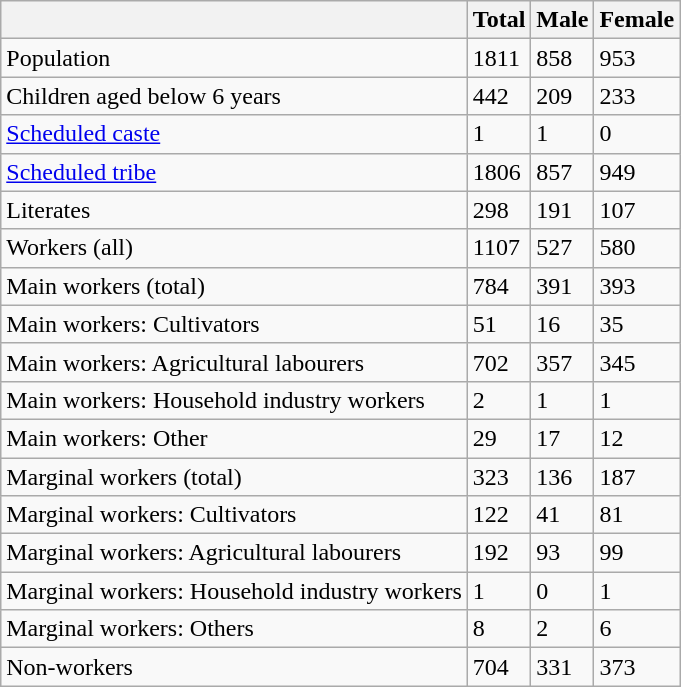<table class="wikitable sortable">
<tr>
<th></th>
<th>Total</th>
<th>Male</th>
<th>Female</th>
</tr>
<tr>
<td>Population</td>
<td>1811</td>
<td>858</td>
<td>953</td>
</tr>
<tr>
<td>Children aged below 6 years</td>
<td>442</td>
<td>209</td>
<td>233</td>
</tr>
<tr>
<td><a href='#'>Scheduled caste</a></td>
<td>1</td>
<td>1</td>
<td>0</td>
</tr>
<tr>
<td><a href='#'>Scheduled tribe</a></td>
<td>1806</td>
<td>857</td>
<td>949</td>
</tr>
<tr>
<td>Literates</td>
<td>298</td>
<td>191</td>
<td>107</td>
</tr>
<tr>
<td>Workers (all)</td>
<td>1107</td>
<td>527</td>
<td>580</td>
</tr>
<tr>
<td>Main workers (total)</td>
<td>784</td>
<td>391</td>
<td>393</td>
</tr>
<tr>
<td>Main workers: Cultivators</td>
<td>51</td>
<td>16</td>
<td>35</td>
</tr>
<tr>
<td>Main workers: Agricultural labourers</td>
<td>702</td>
<td>357</td>
<td>345</td>
</tr>
<tr>
<td>Main workers: Household industry workers</td>
<td>2</td>
<td>1</td>
<td>1</td>
</tr>
<tr>
<td>Main workers: Other</td>
<td>29</td>
<td>17</td>
<td>12</td>
</tr>
<tr>
<td>Marginal workers (total)</td>
<td>323</td>
<td>136</td>
<td>187</td>
</tr>
<tr>
<td>Marginal workers: Cultivators</td>
<td>122</td>
<td>41</td>
<td>81</td>
</tr>
<tr>
<td>Marginal workers: Agricultural labourers</td>
<td>192</td>
<td>93</td>
<td>99</td>
</tr>
<tr>
<td>Marginal workers: Household industry workers</td>
<td>1</td>
<td>0</td>
<td>1</td>
</tr>
<tr>
<td>Marginal workers: Others</td>
<td>8</td>
<td>2</td>
<td>6</td>
</tr>
<tr>
<td>Non-workers</td>
<td>704</td>
<td>331</td>
<td>373</td>
</tr>
</table>
